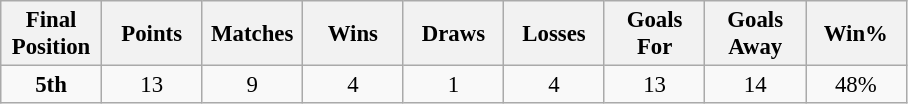<table class="wikitable" style="font-size: 95%; text-align: center;">
<tr>
<th width=60>Final Position</th>
<th width=60>Points</th>
<th width=60>Matches</th>
<th width=60>Wins</th>
<th width=60>Draws</th>
<th width=60>Losses</th>
<th width=60>Goals For</th>
<th width=60>Goals Away</th>
<th width=60>Win%</th>
</tr>
<tr>
<td><strong>5th</strong></td>
<td>13</td>
<td>9</td>
<td>4</td>
<td>1</td>
<td>4</td>
<td>13</td>
<td>14</td>
<td>48%</td>
</tr>
</table>
